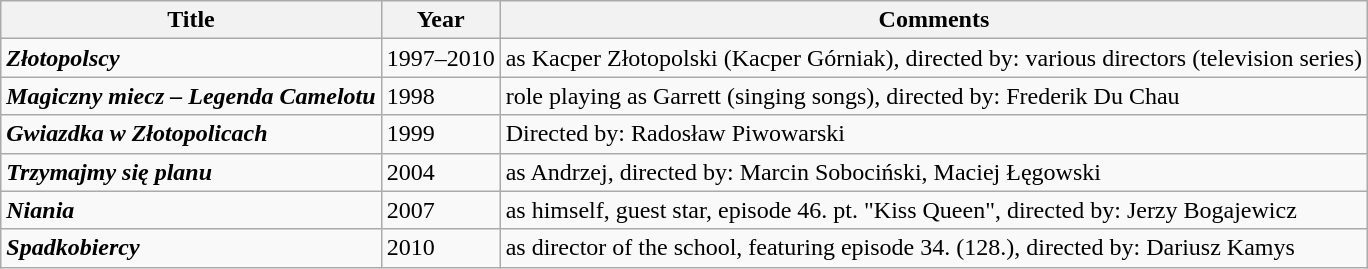<table class="wikitable">
<tr>
<th>Title</th>
<th>Year</th>
<th>Comments</th>
</tr>
<tr>
<td><strong><em>Złotopolscy</em></strong></td>
<td>1997–2010</td>
<td>as Kacper Złotopolski (Kacper Górniak), directed by: various directors (television series)</td>
</tr>
<tr>
<td><strong><em>Magiczny miecz – Legenda Camelotu</em></strong></td>
<td>1998</td>
<td>role playing as Garrett (singing songs), directed by: Frederik Du Chau</td>
</tr>
<tr>
<td><strong><em>Gwiazdka w Złotopolicach</em></strong></td>
<td>1999</td>
<td>Directed by: Radosław Piwowarski</td>
</tr>
<tr>
<td><strong><em>Trzymajmy się planu</em></strong></td>
<td>2004</td>
<td>as Andrzej, directed by: Marcin Sobociński, Maciej Łęgowski</td>
</tr>
<tr>
<td><strong><em>Niania</em></strong></td>
<td>2007</td>
<td>as himself, guest star, episode 46. pt. "Kiss Queen", directed by: Jerzy Bogajewicz</td>
</tr>
<tr>
<td><strong><em>Spadkobiercy</em></strong></td>
<td>2010</td>
<td>as director of the school, featuring episode 34. (128.), directed by: Dariusz Kamys</td>
</tr>
</table>
